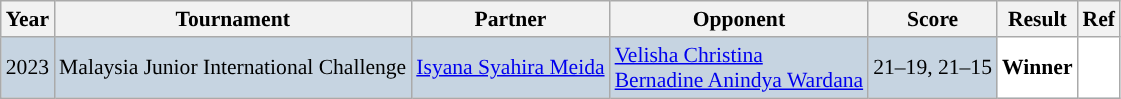<table class="sortable wikitable" style="font-size: 90%">
<tr>
<th>Year</th>
<th>Tournament</th>
<th>Partner</th>
<th>Opponent</th>
<th>Score</th>
<th>Result</th>
<th>Ref</th>
</tr>
<tr style="background:#C6D4E1">
<td align="center">2023</td>
<td align="left">Malaysia Junior International Challenge</td>
<td align="left"> <a href='#'>Isyana Syahira Meida</a></td>
<td align="left"> <a href='#'>Velisha Christina</a><br> <a href='#'>Bernadine Anindya Wardana</a></td>
<td align="left">21–19, 21–15</td>
<td style="text-align:left; background:white"> <strong>Winner</strong></td>
<td style="text-align:center; background:white"></td>
</tr>
</table>
